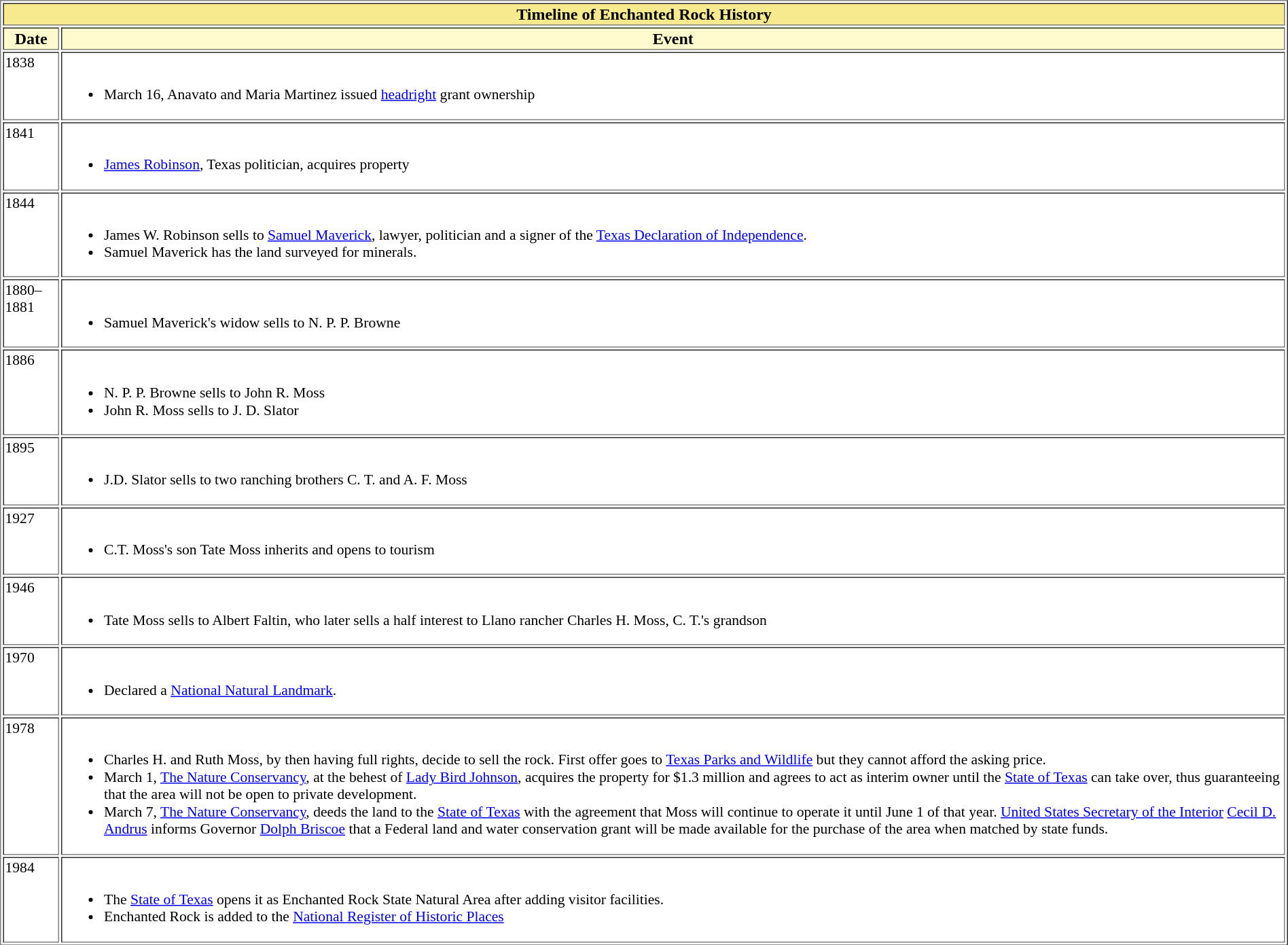<table border="1" style="background:white">
<tr>
<th colspan="3" align="center" style="background:#F7E98E;">Timeline of Enchanted Rock History </th>
</tr>
<tr>
<th scope="col"  style="background: #FFFACD;">Date</th>
<th scope="col"  style="background: #FFFACD;">Event</th>
</tr>
<tr valign="top" | style="font-size: 90%;">
<td scope="row">1838</td>
<td><br><ul><li>March 16, Anavato and Maria Martinez issued <a href='#'>headright</a>  grant ownership</li></ul></td>
</tr>
<tr valign="top" | style="font-size: 90%;">
<td scope="row">1841</td>
<td><br><ul><li><a href='#'>James Robinson</a>, Texas politician, acquires property</li></ul></td>
</tr>
<tr valign="top" | style="font-size: 90%;">
<td scope="row">1844</td>
<td><br><ul><li>James W. Robinson sells to <a href='#'>Samuel Maverick</a>,  lawyer, politician  and a signer of the <a href='#'>Texas Declaration of Independence</a>.</li><li>Samuel Maverick has the land surveyed for minerals.</li></ul></td>
</tr>
<tr valign="top" | style="font-size: 90%;">
<td scope="row">1880–1881</td>
<td><br><ul><li>Samuel Maverick's widow sells to N. P. P. Browne</li></ul></td>
</tr>
<tr valign="top" | style="font-size: 90%;">
<td scope="row">1886</td>
<td><br><ul><li>N. P. P. Browne sells to John R. Moss</li><li>John R. Moss sells to J. D. Slator</li></ul></td>
</tr>
<tr valign="top" | style="font-size: 90%;">
<td scope="row">1895</td>
<td><br><ul><li>J.D. Slator sells to two ranching brothers C. T. and A. F. Moss</li></ul></td>
</tr>
<tr valign="top" | style="font-size: 90%;">
<td scope="row">1927</td>
<td><br><ul><li>C.T. Moss's son Tate Moss inherits and opens to tourism</li></ul></td>
</tr>
<tr valign="top" | style="font-size: 90%;">
<td scope="row">1946</td>
<td><br><ul><li>Tate Moss sells to Albert Faltin,  who later sells a half interest to Llano rancher Charles H. Moss, C. T.'s grandson</li></ul></td>
</tr>
<tr valign="top" | style="font-size: 90%;">
<td scope="row">1970</td>
<td><br><ul><li>Declared a <a href='#'>National Natural Landmark</a>.</li></ul></td>
</tr>
<tr valign="top" | style="font-size: 90%;">
<td scope="row">1978</td>
<td><br><ul><li>Charles H. and Ruth Moss, by then having full rights, decide to sell the rock.  First offer goes to <a href='#'>Texas Parks and Wildlife</a> but they cannot afford the asking price.</li><li>March 1, <a href='#'>The Nature Conservancy</a>, at the behest of <a href='#'>Lady Bird Johnson</a>, acquires the property for $1.3 million and agrees to act as interim owner until the <a href='#'>State of Texas</a> can take over, thus guaranteeing that the area will not be open to private development.</li><li>March 7, <a href='#'>The Nature Conservancy</a>, deeds the land to the <a href='#'>State of Texas</a>  with the agreement that Moss will continue to operate it until June 1  of that year. <a href='#'>United States Secretary of the Interior</a> <a href='#'>Cecil D. Andrus</a> informs Governor <a href='#'>Dolph Briscoe</a> that a Federal land and water conservation grant will be made available for the purchase of the area when matched by state funds.</li></ul></td>
</tr>
<tr valign="top" | style="font-size: 90%;">
<td scope="row">1984</td>
<td><br><ul><li>The <a href='#'>State of Texas</a>  opens it as Enchanted Rock State Natural Area after adding visitor facilities.</li><li>Enchanted Rock is added to the <a href='#'>National Register of Historic Places</a></li></ul></td>
</tr>
</table>
